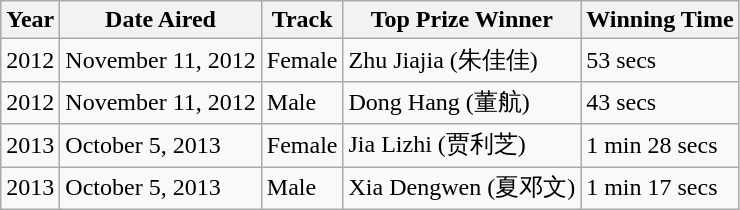<table class="wikitable">
<tr>
<th>Year</th>
<th>Date Aired</th>
<th>Track</th>
<th>Top Prize Winner</th>
<th>Winning Time</th>
</tr>
<tr>
<td>2012</td>
<td>November 11, 2012</td>
<td>Female</td>
<td>Zhu Jiajia (朱佳佳)</td>
<td>53 secs</td>
</tr>
<tr>
<td>2012</td>
<td>November 11, 2012</td>
<td>Male</td>
<td>Dong Hang (董航)</td>
<td>43 secs</td>
</tr>
<tr>
<td>2013</td>
<td>October 5, 2013</td>
<td>Female</td>
<td>Jia Lizhi (贾利芝)</td>
<td>1 min 28 secs</td>
</tr>
<tr>
<td>2013</td>
<td>October 5, 2013</td>
<td>Male</td>
<td>Xia Dengwen (夏邓文)</td>
<td>1 min 17 secs</td>
</tr>
</table>
